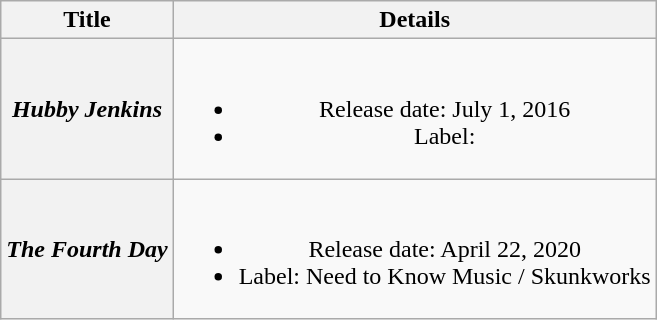<table class="wikitable plainrowheaders" style="text-align:center;">
<tr>
<th>Title</th>
<th>Details</th>
</tr>
<tr>
<th scope="row"><em>Hubby Jenkins</em></th>
<td><br><ul><li>Release date: July 1, 2016</li><li>Label:</li></ul></td>
</tr>
<tr>
<th scope="row"><em>The Fourth Day</em></th>
<td><br><ul><li>Release date: April 22, 2020</li><li>Label: Need to Know Music / Skunkworks</li></ul></td>
</tr>
</table>
